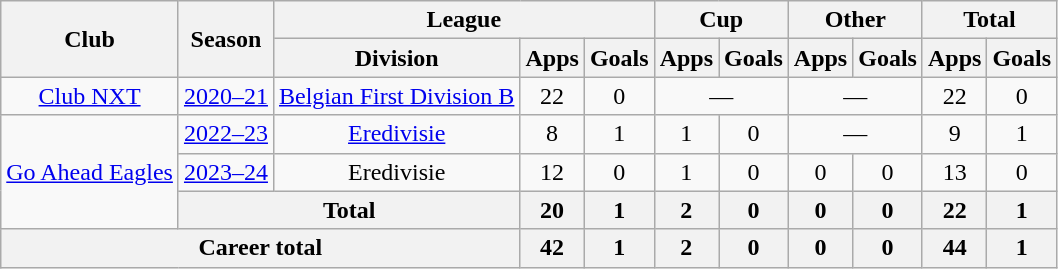<table class=wikitable style=text-align:center>
<tr>
<th rowspan=2>Club</th>
<th rowspan=2>Season</th>
<th colspan=3>League</th>
<th colspan=2>Cup</th>
<th colspan=2>Other</th>
<th colspan=2>Total</th>
</tr>
<tr>
<th>Division</th>
<th>Apps</th>
<th>Goals</th>
<th>Apps</th>
<th>Goals</th>
<th>Apps</th>
<th>Goals</th>
<th>Apps</th>
<th>Goals</th>
</tr>
<tr>
<td><a href='#'>Club NXT</a></td>
<td><a href='#'>2020–21</a></td>
<td><a href='#'>Belgian First Division B</a></td>
<td>22</td>
<td>0</td>
<td colspan="2">—</td>
<td colspan="2">—</td>
<td>22</td>
<td>0</td>
</tr>
<tr>
<td rowspan="3"><a href='#'>Go Ahead Eagles</a></td>
<td><a href='#'>2022–23</a></td>
<td><a href='#'>Eredivisie</a></td>
<td>8</td>
<td>1</td>
<td>1</td>
<td>0</td>
<td colspan="2">—</td>
<td>9</td>
<td>1</td>
</tr>
<tr>
<td><a href='#'>2023–24</a></td>
<td>Eredivisie</td>
<td>12</td>
<td>0</td>
<td>1</td>
<td>0</td>
<td>0</td>
<td>0</td>
<td>13</td>
<td>0</td>
</tr>
<tr>
<th colspan="2">Total</th>
<th>20</th>
<th>1</th>
<th>2</th>
<th>0</th>
<th>0</th>
<th>0</th>
<th>22</th>
<th>1</th>
</tr>
<tr>
<th colspan="3">Career total</th>
<th>42</th>
<th>1</th>
<th>2</th>
<th>0</th>
<th>0</th>
<th>0</th>
<th>44</th>
<th>1</th>
</tr>
</table>
